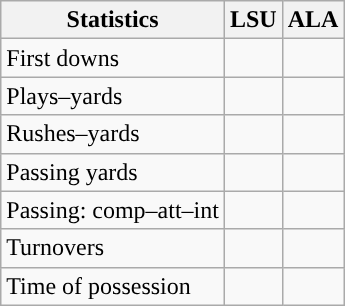<table class="wikitable" style="float:left">
<tr>
<th>Statistics</th>
<th>LSU</th>
<th>ALA</th>
</tr>
<tr>
<td>First downs</td>
<td></td>
<td></td>
</tr>
<tr>
<td>Plays–yards</td>
<td></td>
<td></td>
</tr>
<tr>
<td>Rushes–yards</td>
<td></td>
<td></td>
</tr>
<tr>
<td>Passing yards</td>
<td></td>
<td></td>
</tr>
<tr>
<td>Passing: comp–att–int</td>
<td></td>
<td></td>
</tr>
<tr>
<td>Turnovers</td>
<td></td>
<td></td>
</tr>
<tr>
<td>Time of possession</td>
<td></td>
<td></td>
</tr>
</table>
